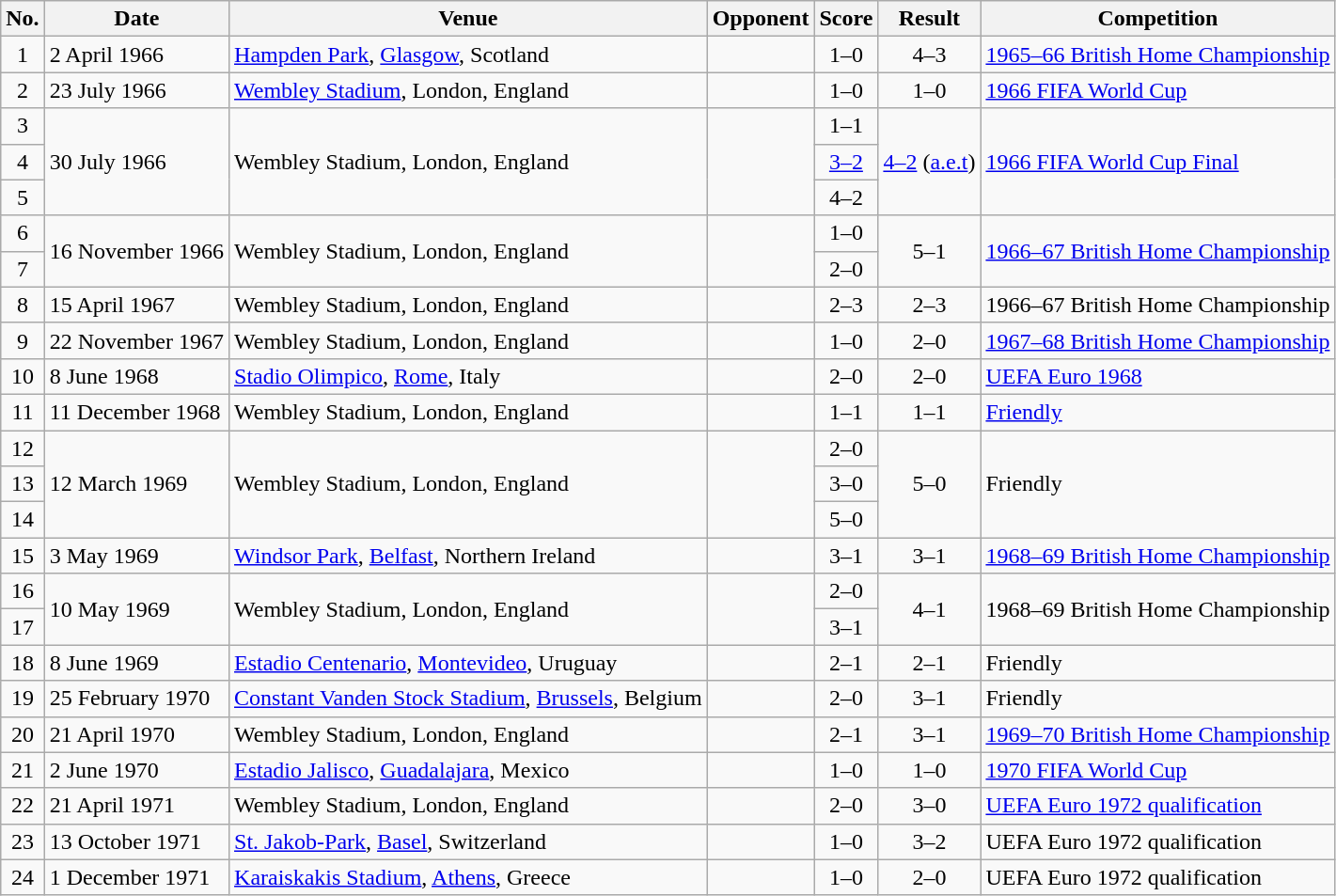<table class="wikitable sortable">
<tr>
<th scope="col">No.</th>
<th scope="col" data-sort-type="date">Date</th>
<th scope="col">Venue</th>
<th scope="col">Opponent</th>
<th scope="col">Score</th>
<th scope="col">Result</th>
<th scope="col">Competition</th>
</tr>
<tr>
<td style="text-align:center;">1</td>
<td>2 April 1966</td>
<td><a href='#'>Hampden Park</a>, <a href='#'>Glasgow</a>, Scotland</td>
<td></td>
<td style="text-align:center;">1–0</td>
<td style="text-align:center;">4–3</td>
<td><a href='#'>1965–66 British Home Championship</a></td>
</tr>
<tr>
<td style="text-align:center;">2</td>
<td>23 July 1966</td>
<td><a href='#'>Wembley Stadium</a>, London, England</td>
<td></td>
<td style="text-align:center;">1–0</td>
<td style="text-align:center;">1–0</td>
<td><a href='#'>1966 FIFA World Cup</a></td>
</tr>
<tr>
<td style="text-align:center;">3</td>
<td rowspan="3">30 July 1966</td>
<td rowspan="3">Wembley Stadium, London, England</td>
<td rowspan="3"></td>
<td style="text-align:center;">1–1</td>
<td rowspan="3" style="text-align:center"><a href='#'>4–2</a> (<a href='#'>a.e.t</a>)</td>
<td rowspan="3"><a href='#'>1966 FIFA World Cup Final</a></td>
</tr>
<tr>
<td style="text-align:center;">4</td>
<td style="text-align:center;"><a href='#'>3–2</a></td>
</tr>
<tr style="text-align:center;">
<td>5</td>
<td style="text-align:center;">4–2</td>
</tr>
<tr>
<td style="text-align:center;">6</td>
<td rowspan="2">16 November 1966</td>
<td rowspan="2">Wembley Stadium, London, England</td>
<td rowspan="2"></td>
<td style="text-align:center;">1–0</td>
<td rowspan="2" style="text-align:center">5–1</td>
<td rowspan="2"><a href='#'>1966–67 British Home Championship</a></td>
</tr>
<tr style="text-align:center;">
<td>7</td>
<td style="text-align:center;">2–0</td>
</tr>
<tr>
<td style="text-align:center;">8</td>
<td>15 April 1967</td>
<td>Wembley Stadium, London, England</td>
<td></td>
<td style="text-align:center;">2–3</td>
<td style="text-align:center;">2–3</td>
<td>1966–67 British Home Championship</td>
</tr>
<tr>
<td style="text-align:center;">9</td>
<td>22 November 1967</td>
<td>Wembley Stadium, London, England</td>
<td></td>
<td style="text-align:center;">1–0</td>
<td style="text-align:center;">2–0</td>
<td><a href='#'>1967–68 British Home Championship</a></td>
</tr>
<tr>
<td style="text-align:center;">10</td>
<td>8 June 1968</td>
<td><a href='#'>Stadio Olimpico</a>, <a href='#'>Rome</a>, Italy</td>
<td></td>
<td style="text-align:center;">2–0</td>
<td style="text-align:center;">2–0</td>
<td><a href='#'>UEFA Euro 1968</a></td>
</tr>
<tr>
<td style="text-align:center;">11</td>
<td>11 December 1968</td>
<td>Wembley Stadium, London, England</td>
<td></td>
<td style="text-align:center;">1–1</td>
<td style="text-align:center;">1–1</td>
<td><a href='#'>Friendly</a></td>
</tr>
<tr>
<td style="text-align:center;">12</td>
<td rowspan="3">12 March 1969</td>
<td rowspan="3">Wembley Stadium, London, England</td>
<td rowspan="3"></td>
<td style="text-align:center;">2–0</td>
<td rowspan="3" style="text-align:center">5–0</td>
<td rowspan="3">Friendly</td>
</tr>
<tr style="text-align:center;">
<td>13</td>
<td style="text-align:center;">3–0</td>
</tr>
<tr style="text-align:center;">
<td>14</td>
<td style="text-align:center;">5–0</td>
</tr>
<tr>
<td style="text-align:center;">15</td>
<td>3 May 1969</td>
<td><a href='#'>Windsor Park</a>, <a href='#'>Belfast</a>, Northern Ireland</td>
<td></td>
<td style="text-align:center;">3–1</td>
<td style="text-align:center;">3–1</td>
<td><a href='#'>1968–69 British Home Championship</a></td>
</tr>
<tr>
<td style="text-align:center;">16</td>
<td rowspan="2">10 May 1969</td>
<td rowspan="2">Wembley Stadium, London, England</td>
<td rowspan="2"></td>
<td style="text-align:center;">2–0</td>
<td rowspan="2" style="text-align:center">4–1</td>
<td rowspan="2">1968–69 British Home Championship</td>
</tr>
<tr style="text-align:center;">
<td>17</td>
<td style="text-align:center;">3–1</td>
</tr>
<tr>
<td style="text-align:center;">18</td>
<td>8 June 1969</td>
<td><a href='#'>Estadio Centenario</a>, <a href='#'>Montevideo</a>, Uruguay</td>
<td></td>
<td style="text-align:center;">2–1</td>
<td style="text-align:center;">2–1</td>
<td>Friendly</td>
</tr>
<tr>
<td style="text-align:center;">19</td>
<td>25 February 1970</td>
<td><a href='#'>Constant Vanden Stock Stadium</a>, <a href='#'>Brussels</a>, Belgium</td>
<td></td>
<td style="text-align:center;">2–0</td>
<td style="text-align:center;">3–1</td>
<td>Friendly</td>
</tr>
<tr>
<td style="text-align:center;">20</td>
<td>21 April 1970</td>
<td>Wembley Stadium, London, England</td>
<td></td>
<td style="text-align:center;">2–1</td>
<td style="text-align:center;">3–1</td>
<td><a href='#'>1969–70 British Home Championship</a></td>
</tr>
<tr>
<td style="text-align:center;">21</td>
<td>2 June 1970</td>
<td><a href='#'>Estadio Jalisco</a>, <a href='#'>Guadalajara</a>, Mexico</td>
<td></td>
<td style="text-align:center;">1–0</td>
<td style="text-align:center;">1–0</td>
<td><a href='#'>1970 FIFA World Cup</a></td>
</tr>
<tr>
<td style="text-align:center;">22</td>
<td>21 April 1971</td>
<td>Wembley Stadium, London, England</td>
<td></td>
<td style="text-align:center;">2–0</td>
<td style="text-align:center;">3–0</td>
<td><a href='#'>UEFA Euro 1972 qualification</a></td>
</tr>
<tr>
<td style="text-align:center;">23</td>
<td>13 October 1971</td>
<td><a href='#'>St. Jakob-Park</a>, <a href='#'>Basel</a>, Switzerland</td>
<td></td>
<td style="text-align:center;">1–0</td>
<td style="text-align:center;">3–2</td>
<td>UEFA Euro 1972 qualification</td>
</tr>
<tr>
<td style="text-align:center;">24</td>
<td>1 December 1971</td>
<td><a href='#'>Karaiskakis Stadium</a>, <a href='#'>Athens</a>, Greece</td>
<td></td>
<td style="text-align:center;">1–0</td>
<td style="text-align:center;">2–0</td>
<td>UEFA Euro 1972 qualification</td>
</tr>
</table>
